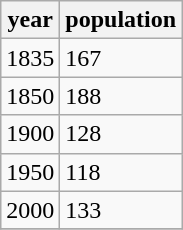<table class="wikitable">
<tr>
<th>year</th>
<th>population</th>
</tr>
<tr>
<td>1835</td>
<td>167</td>
</tr>
<tr>
<td>1850</td>
<td>188</td>
</tr>
<tr>
<td>1900</td>
<td>128</td>
</tr>
<tr>
<td>1950</td>
<td>118</td>
</tr>
<tr>
<td>2000</td>
<td>133</td>
</tr>
<tr>
</tr>
</table>
